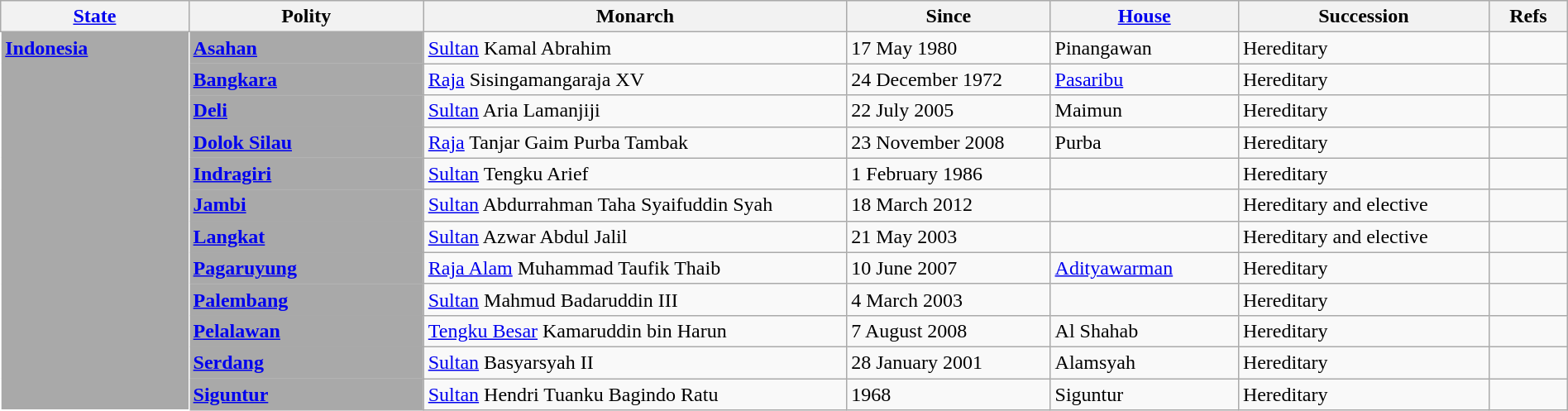<table class="wikitable" width="100%">
<tr>
<th width="12%"><a href='#'>State</a></th>
<th width="15%">Polity</th>
<th width="27%">Monarch</th>
<th width="13%">Since</th>
<th width="12%"><a href='#'>House</a></th>
<th width="16%">Succession</th>
<th width="5%">Refs</th>
</tr>
<tr>
<td bgcolor="#A9A9A9" rowspan="13" style="vertical-align: top; border-color: white;"> <strong><a href='#'><span>Indonesia</span></a></strong></td>
<td bgcolor="#A9A9A9"> <strong><a href='#'><span>Asahan</span></a></strong></td>
<td><a href='#'>Sultan</a> Kamal Abrahim</td>
<td>17 May 1980 </td>
<td>Pinangawan</td>
<td>Hereditary</td>
<td align="center"></td>
</tr>
<tr>
<td bgcolor="#A9A9A9"><strong><a href='#'><span>Bangkara</span></a></strong> </td>
<td><a href='#'>Raja</a> Sisingamangaraja XV </td>
<td>24 December 1972</td>
<td><a href='#'>Pasaribu</a> </td>
<td>Hereditary</td>
<td align="center"></td>
</tr>
<tr>
<td bgcolor="#A9A9A9"> <strong><a href='#'><span>Deli</span></a></strong></td>
<td><a href='#'>Sultan</a> Aria Lamanjiji </td>
<td>22 July 2005</td>
<td>Maimun</td>
<td>Hereditary</td>
<td align="center"></td>
</tr>
<tr>
<td bgcolor="#A9A9A9"><strong><a href='#'><span>Dolok Silau</span></a></strong></td>
<td><a href='#'>Raja</a> Tanjar Gaim Purba Tambak</td>
<td>23 November 2008</td>
<td>Purba</td>
<td>Hereditary</td>
<td align="center"></td>
</tr>
<tr>
<td bgcolor="#A9A9A9"> <strong><a href='#'><span>Indragiri</span></a></strong></td>
<td><a href='#'>Sultan</a> Tengku Arief</td>
<td>1 February 1986</td>
<td></td>
<td>Hereditary</td>
<td align="center"></td>
</tr>
<tr>
<td bgcolor="#A9A9A9"><strong><a href='#'><span>Jambi</span></a></strong></td>
<td><a href='#'>Sultan</a> Abdurrahman Taha Syaifuddin Syah</td>
<td>18 March 2012</td>
<td></td>
<td>Hereditary and elective</td>
<td align="center"></td>
</tr>
<tr>
<td bgcolor="#A9A9A9"> <strong><a href='#'><span>Langkat</span></a></strong></td>
<td><a href='#'>Sultan</a> Azwar Abdul Jalil</td>
<td>21 May 2003</td>
<td></td>
<td>Hereditary and elective</td>
<td align="center"></td>
</tr>
<tr>
<td bgcolor="#A9A9A9"> <strong><a href='#'><span>Pagaruyung</span></a></strong></td>
<td><a href='#'>Raja Alam</a> Muhammad Taufik Thaib </td>
<td>10 June 2007</td>
<td><a href='#'>Adityawarman</a> </td>
<td>Hereditary</td>
<td align="center"></td>
</tr>
<tr>
<td bgcolor="#A9A9A9"> <strong><a href='#'><span>Palembang</span></a></strong></td>
<td><a href='#'>Sultan</a> Mahmud Badaruddin III</td>
<td>4 March 2003</td>
<td></td>
<td>Hereditary</td>
<td align="center"></td>
</tr>
<tr>
<td bgcolor="#A9A9A9"> <strong><a href='#'><span>Pelalawan</span></a></strong></td>
<td><a href='#'>Tengku Besar</a> Kamaruddin bin Harun</td>
<td>7 August 2008</td>
<td>Al Shahab</td>
<td>Hereditary</td>
<td align="center"></td>
</tr>
<tr>
<td bgcolor="#A9A9A9"> <strong><a href='#'><span>Serdang</span></a></strong></td>
<td><a href='#'>Sultan</a> Basyarsyah II</td>
<td>28 January 2001 </td>
<td>Alamsyah</td>
<td>Hereditary</td>
<td align="center"></td>
</tr>
<tr>
<td bgcolor="#A9A9A9"><strong><a href='#'><span>Siguntur</span></a></strong></td>
<td><a href='#'>Sultan</a> Hendri Tuanku Bagindo Ratu</td>
<td>1968</td>
<td>Siguntur </td>
<td>Hereditary</td>
<td align="center"></td>
</tr>
</table>
